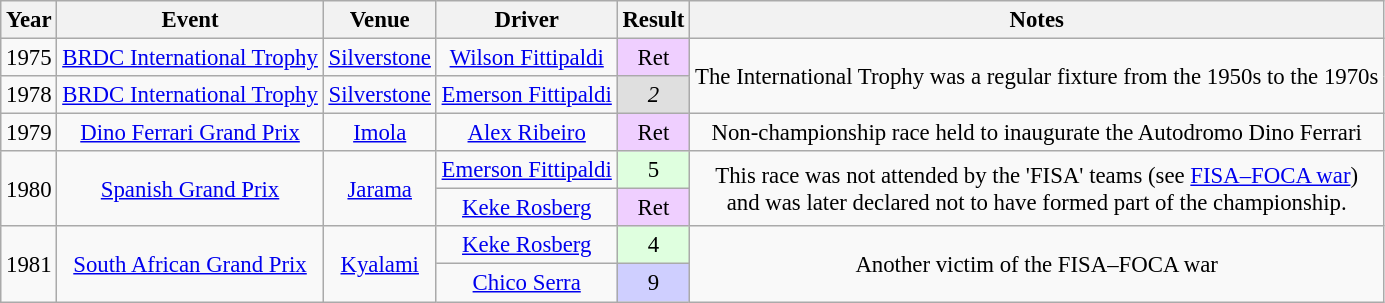<table class="wikitable" style="text-align:center; font-size:95%">
<tr>
<th>Year</th>
<th>Event</th>
<th>Venue</th>
<th>Driver</th>
<th>Result</th>
<th>Notes</th>
</tr>
<tr>
<td>1975</td>
<td><a href='#'>BRDC International Trophy</a></td>
<td><a href='#'>Silverstone</a></td>
<td><a href='#'>Wilson Fittipaldi</a></td>
<td style="background:#EFCFFF;">Ret</td>
<td rowspan="2">The International Trophy was a regular fixture from the 1950s to the 1970s</td>
</tr>
<tr>
<td>1978</td>
<td><a href='#'>BRDC International Trophy</a></td>
<td><a href='#'>Silverstone</a></td>
<td><a href='#'>Emerson Fittipaldi</a></td>
<td style="background:#DFDFDF;"><em>2</em></td>
</tr>
<tr>
<td>1979</td>
<td><a href='#'>Dino Ferrari Grand Prix</a></td>
<td><a href='#'>Imola</a></td>
<td><a href='#'>Alex Ribeiro</a></td>
<td style="background:#EFCFFF;">Ret</td>
<td>Non-championship race held to inaugurate the Autodromo Dino Ferrari</td>
</tr>
<tr>
<td rowspan="2">1980</td>
<td rowspan="2"><a href='#'>Spanish Grand Prix</a></td>
<td rowspan="2"><a href='#'>Jarama</a></td>
<td><a href='#'>Emerson Fittipaldi</a></td>
<td style="background:#DFFFDF;">5</td>
<td rowspan="2">This race was not attended by the 'FISA' teams (see <a href='#'>FISA–FOCA war</a>)<br>and was later declared not to have formed part of the championship.</td>
</tr>
<tr>
<td><a href='#'>Keke Rosberg</a></td>
<td style="background:#EFCFFF;">Ret</td>
</tr>
<tr>
<td rowspan="2">1981</td>
<td rowspan="2"><a href='#'>South African Grand Prix</a></td>
<td rowspan="2"><a href='#'>Kyalami</a></td>
<td><a href='#'>Keke Rosberg</a></td>
<td style="background:#DFFFDF;">4</td>
<td rowspan="2">Another victim of the FISA–FOCA war</td>
</tr>
<tr>
<td><a href='#'>Chico Serra</a></td>
<td style="background:#CFCFFF;">9</td>
</tr>
</table>
